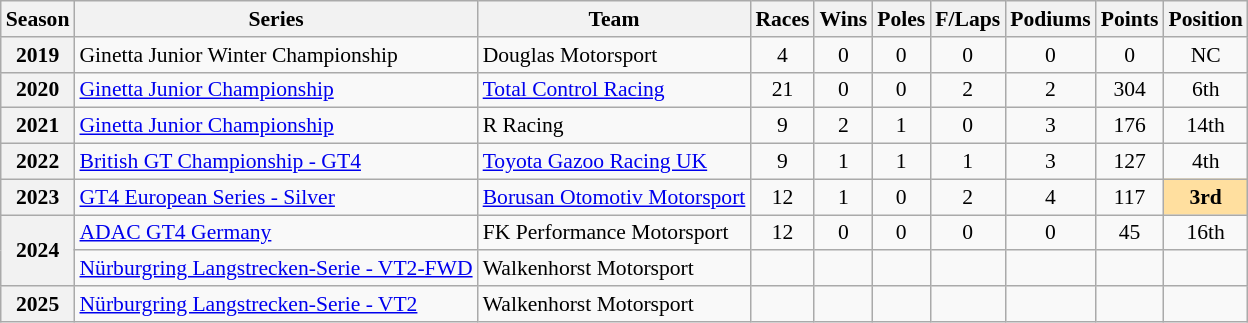<table class="wikitable" style="font-size: 90%; text-align:center">
<tr>
<th>Season</th>
<th>Series</th>
<th>Team</th>
<th>Races</th>
<th>Wins</th>
<th>Poles</th>
<th>F/Laps</th>
<th>Podiums</th>
<th>Points</th>
<th>Position</th>
</tr>
<tr>
<th>2019</th>
<td align="left">Ginetta Junior Winter Championship</td>
<td align="left">Douglas Motorsport</td>
<td>4</td>
<td>0</td>
<td>0</td>
<td>0</td>
<td>0</td>
<td>0</td>
<td>NC</td>
</tr>
<tr>
<th>2020</th>
<td align="left"><a href='#'>Ginetta Junior Championship</a></td>
<td align="left"><a href='#'>Total Control Racing</a></td>
<td>21</td>
<td>0</td>
<td>0</td>
<td>2</td>
<td>2</td>
<td>304</td>
<td>6th</td>
</tr>
<tr>
<th>2021</th>
<td align="left"><a href='#'>Ginetta Junior Championship</a></td>
<td align="left">R Racing</td>
<td>9</td>
<td>2</td>
<td>1</td>
<td>0</td>
<td>3</td>
<td>176</td>
<td>14th</td>
</tr>
<tr>
<th>2022</th>
<td align="left"><a href='#'>British GT Championship - GT4</a></td>
<td align="left"><a href='#'>Toyota Gazoo Racing UK</a></td>
<td>9</td>
<td>1</td>
<td>1</td>
<td>1</td>
<td>3</td>
<td>127</td>
<td>4th</td>
</tr>
<tr>
<th>2023</th>
<td align="left"><a href='#'>GT4 European Series - Silver</a></td>
<td align="left"><a href='#'>Borusan Otomotiv Motorsport</a></td>
<td>12</td>
<td>1</td>
<td>0</td>
<td>2</td>
<td>4</td>
<td>117</td>
<td style="background:#FFDF9F;"><strong>3rd</strong></td>
</tr>
<tr>
<th rowspan="2">2024</th>
<td align=left><a href='#'>ADAC GT4 Germany</a></td>
<td align=left>FK Performance Motorsport</td>
<td>12</td>
<td>0</td>
<td>0</td>
<td>0</td>
<td>0</td>
<td>45</td>
<td>16th</td>
</tr>
<tr>
<td align=left><a href='#'>Nürburgring Langstrecken-Serie - VT2-FWD</a></td>
<td align=left>Walkenhorst Motorsport</td>
<td></td>
<td></td>
<td></td>
<td></td>
<td></td>
<td></td>
<td></td>
</tr>
<tr>
<th>2025</th>
<td align=left><a href='#'>Nürburgring Langstrecken-Serie - VT2</a></td>
<td align=left>Walkenhorst Motorsport</td>
<td></td>
<td></td>
<td></td>
<td></td>
<td></td>
<td></td>
<td></td>
</tr>
</table>
